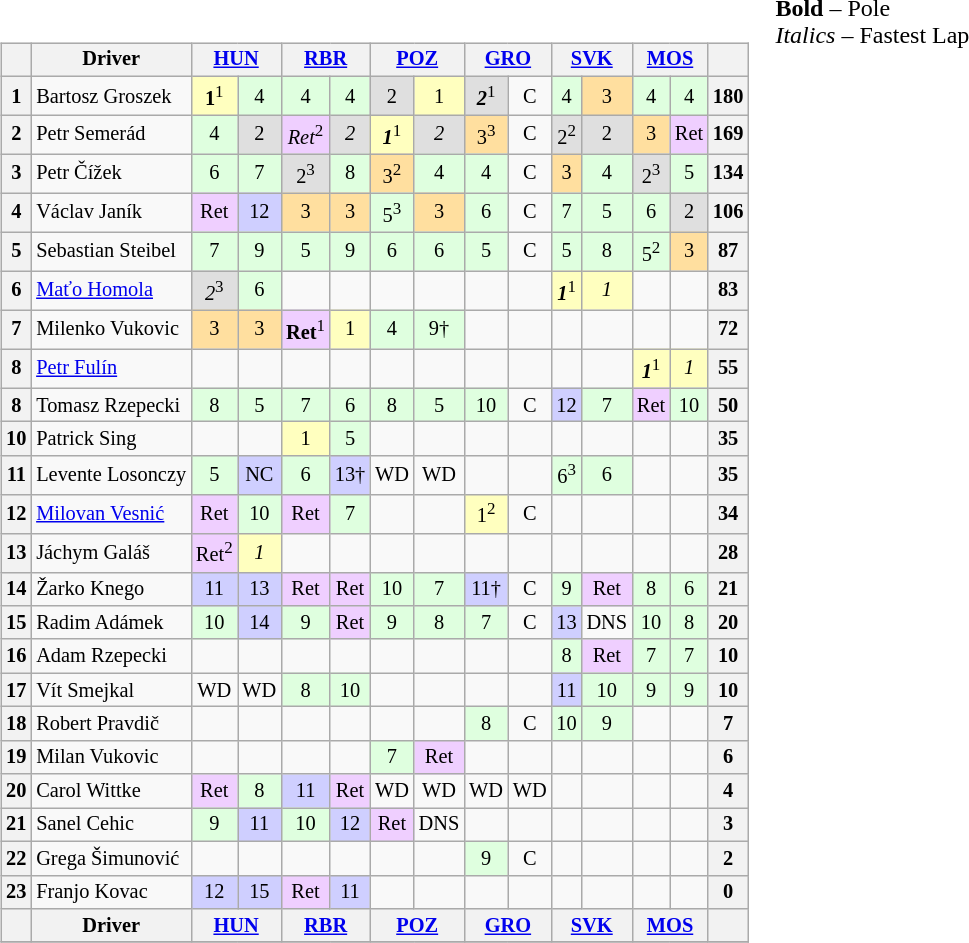<table>
<tr>
<td valign=top><br><table class="wikitable" align="left" style="font-size: 85%; text-align: center;">
<tr>
<th valign=middle></th>
<th valign=middle>Driver</th>
<th colspan=2><a href='#'>HUN</a><br></th>
<th colspan=2><a href='#'>RBR</a><br></th>
<th colspan=2><a href='#'>POZ</a><br></th>
<th colspan=2><a href='#'>GRO</a><br></th>
<th colspan=2><a href='#'>SVK</a><br></th>
<th colspan=2><a href='#'>MOS</a><br></th>
<th valign=middle>  </th>
</tr>
<tr>
<th>1</th>
<td align=left> Bartosz Groszek</td>
<td style="background:#ffffbf;"><strong>1</strong><sup>1</sup></td>
<td style="background:#dfffdf;">4</td>
<td style="background:#dfffdf;">4</td>
<td style="background:#dfffdf;">4</td>
<td style="background:#dfdfdf;">2</td>
<td style="background:#ffffbf;">1</td>
<td style="background:#dfdfdf;"><strong><em>2</em></strong><sup>1</sup></td>
<td>C</td>
<td style="background:#dfffdf;">4</td>
<td style="background:#ffdf9f;">3</td>
<td style="background:#dfffdf;">4</td>
<td style="background:#dfffdf;">4</td>
<th>180</th>
</tr>
<tr>
<th>2</th>
<td align=left> Petr Semerád</td>
<td style="background:#dfffdf;">4</td>
<td style="background:#dfdfdf;">2</td>
<td style="background:#efcfff;"><em>Ret</em><sup>2</sup></td>
<td style="background:#dfdfdf;"><em>2</em></td>
<td style="background:#ffffbf;"><strong><em>1</em></strong><sup>1</sup></td>
<td style="background:#dfdfdf;"><em>2</em></td>
<td style="background:#ffdf9f;">3<sup>3</sup></td>
<td>C</td>
<td style="background:#dfdfdf;">2<sup>2</sup></td>
<td style="background:#dfdfdf;">2</td>
<td style="background:#ffdf9f;">3</td>
<td style="background:#efcfff;">Ret</td>
<th>169</th>
</tr>
<tr>
<th>3</th>
<td align=left> Petr Čížek</td>
<td style="background:#dfffdf;">6</td>
<td style="background:#dfffdf;">7</td>
<td style="background:#dfdfdf;">2<sup>3</sup></td>
<td style="background:#dfffdf;">8</td>
<td style="background:#ffdf9f;">3<sup>2</sup></td>
<td style="background:#dfffdf;">4</td>
<td style="background:#dfffdf;">4</td>
<td>C</td>
<td style="background:#ffdf9f;">3</td>
<td style="background:#dfffdf;">4</td>
<td style="background:#dfdfdf;">2<sup>3</sup></td>
<td style="background:#dfffdf;">5</td>
<th>134</th>
</tr>
<tr>
<th>4</th>
<td align=left> Václav Janík</td>
<td style="background:#efcfff;">Ret</td>
<td style="background:#cfcfff;">12</td>
<td style="background:#ffdf9f;">3</td>
<td style="background:#ffdf9f;">3</td>
<td style="background:#dfffdf;">5<sup>3</sup></td>
<td style="background:#ffdf9f;">3</td>
<td style="background:#dfffdf;">6</td>
<td>C</td>
<td style="background:#dfffdf;">7</td>
<td style="background:#dfffdf;">5</td>
<td style="background:#dfffdf;">6</td>
<td style="background:#dfdfdf;">2</td>
<th>106</th>
</tr>
<tr>
<th>5</th>
<td align=left> Sebastian Steibel</td>
<td style="background:#dfffdf;">7</td>
<td style="background:#dfffdf;">9</td>
<td style="background:#dfffdf;">5</td>
<td style="background:#dfffdf;">9</td>
<td style="background:#dfffdf;">6</td>
<td style="background:#dfffdf;">6</td>
<td style="background:#dfffdf;">5</td>
<td>C</td>
<td style="background:#dfffdf;">5</td>
<td style="background:#dfffdf;">8</td>
<td style="background:#dfffdf;">5<sup>2</sup></td>
<td style="background:#ffdf9f;">3</td>
<th>87</th>
</tr>
<tr>
<th>6</th>
<td align=left> <a href='#'>Maťo Homola</a></td>
<td style="background:#dfdfdf;"><em>2</em><sup>3</sup></td>
<td style="background:#dfffdf;">6</td>
<td></td>
<td></td>
<td></td>
<td></td>
<td></td>
<td></td>
<td style="background:#ffffbf;"><strong><em>1</em></strong><sup>1</sup></td>
<td style="background:#ffffbf;"><em>1</em></td>
<td></td>
<td></td>
<th>83</th>
</tr>
<tr>
<th>7</th>
<td align=left> Milenko Vukovic</td>
<td style="background:#ffdf9f;">3</td>
<td style="background:#ffdf9f;">3</td>
<td style="background:#efcfff;"><strong>Ret</strong><sup>1</sup></td>
<td style="background:#ffffbf;">1</td>
<td style="background:#dfffdf;">4</td>
<td style="background:#dfffdf;">9†</td>
<td></td>
<td></td>
<td></td>
<td></td>
<td></td>
<td></td>
<th>72</th>
</tr>
<tr>
<th>8</th>
<td align=left> <a href='#'>Petr Fulín</a></td>
<td></td>
<td></td>
<td></td>
<td></td>
<td></td>
<td></td>
<td></td>
<td></td>
<td></td>
<td></td>
<td style="background:#ffffbf;"><strong><em>1</em></strong><sup>1</sup></td>
<td style="background:#ffffbf;"><em>1</em></td>
<th>55</th>
</tr>
<tr>
<th>8</th>
<td align=left> Tomasz Rzepecki</td>
<td style="background:#dfffdf;">8</td>
<td style="background:#dfffdf;">5</td>
<td style="background:#dfffdf;">7</td>
<td style="background:#dfffdf;">6</td>
<td style="background:#dfffdf;">8</td>
<td style="background:#dfffdf;">5</td>
<td style="background:#dfffdf;">10</td>
<td>C</td>
<td style="background:#cfcfff;">12</td>
<td style="background:#dfffdf;">7</td>
<td style="background:#efcfff;">Ret</td>
<td style="background:#dfffdf;">10</td>
<th>50</th>
</tr>
<tr>
<th>10</th>
<td align=left> Patrick Sing</td>
<td></td>
<td></td>
<td style="background:#ffffbf;">1</td>
<td style="background:#dfffdf;">5</td>
<td></td>
<td></td>
<td></td>
<td></td>
<td></td>
<td></td>
<td></td>
<td></td>
<th>35</th>
</tr>
<tr>
<th>11</th>
<td align=left> Levente Losonczy</td>
<td style="background:#dfffdf;">5</td>
<td style="background:#cfcfff;">NC</td>
<td style="background:#dfffdf;">6</td>
<td style="background:#cfcfff;">13†</td>
<td>WD</td>
<td>WD</td>
<td></td>
<td></td>
<td style="background:#dfffdf;">6<sup>3</sup></td>
<td style="background:#dfffdf;">6</td>
<td></td>
<td></td>
<th>35</th>
</tr>
<tr>
<th>12</th>
<td align=left> <a href='#'>Milovan Vesnić</a></td>
<td style="background:#efcfff;">Ret</td>
<td style="background:#dfffdf;">10</td>
<td style="background:#efcfff;">Ret</td>
<td style="background:#dfffdf;">7</td>
<td></td>
<td></td>
<td style="background:#ffffbf;">1<sup>2</sup></td>
<td>C</td>
<td></td>
<td></td>
<td></td>
<td></td>
<th>34</th>
</tr>
<tr>
<th>13</th>
<td align=left> Jáchym Galáš</td>
<td style="background:#efcfff;">Ret<sup>2</sup></td>
<td style="background:#ffffbf;"><em>1</em></td>
<td></td>
<td></td>
<td></td>
<td></td>
<td></td>
<td></td>
<td></td>
<td></td>
<td></td>
<td></td>
<th>28</th>
</tr>
<tr>
<th>14</th>
<td align=left> Žarko Knego</td>
<td style="background:#cfcfff;">11</td>
<td style="background:#cfcfff;">13</td>
<td style="background:#efcfff;">Ret</td>
<td style="background:#efcfff;">Ret</td>
<td style="background:#dfffdf;">10</td>
<td style="background:#dfffdf;">7</td>
<td style="background:#cfcfff;">11†</td>
<td>C</td>
<td style="background:#dfffdf;">9</td>
<td style="background:#efcfff;">Ret</td>
<td style="background:#dfffdf;">8</td>
<td style="background:#dfffdf;">6</td>
<th>21</th>
</tr>
<tr>
<th>15</th>
<td align=left> Radim Adámek</td>
<td style="background:#dfffdf;">10</td>
<td style="background:#cfcfff;">14</td>
<td style="background:#dfffdf;">9</td>
<td style="background:#efcfff;">Ret</td>
<td style="background:#dfffdf;">9</td>
<td style="background:#dfffdf;">8</td>
<td style="background:#dfffdf;">7</td>
<td>C</td>
<td style="background:#cfcfff;">13</td>
<td>DNS</td>
<td style="background:#dfffdf;">10</td>
<td style="background:#dfffdf;">8</td>
<th>20</th>
</tr>
<tr>
<th>16</th>
<td align=left> Adam Rzepecki</td>
<td></td>
<td></td>
<td></td>
<td></td>
<td></td>
<td></td>
<td></td>
<td></td>
<td style="background:#dfffdf;">8</td>
<td style="background:#efcfff;">Ret</td>
<td style="background:#dfffdf;">7</td>
<td style="background:#dfffdf;">7</td>
<th>10</th>
</tr>
<tr>
<th>17</th>
<td align=left> Vít Smejkal</td>
<td>WD</td>
<td>WD</td>
<td style="background:#dfffdf;">8</td>
<td style="background:#dfffdf;">10</td>
<td></td>
<td></td>
<td></td>
<td></td>
<td style="background:#cfcfff;">11</td>
<td style="background:#dfffdf;">10</td>
<td style="background:#dfffdf;">9</td>
<td style="background:#dfffdf;">9</td>
<th>10</th>
</tr>
<tr>
<th>18</th>
<td align=left> Robert Pravdič</td>
<td></td>
<td></td>
<td></td>
<td></td>
<td></td>
<td></td>
<td style="background:#dfffdf;">8</td>
<td>C</td>
<td style="background:#dfffdf;">10</td>
<td style="background:#dfffdf;">9</td>
<td></td>
<td></td>
<th>7</th>
</tr>
<tr>
<th>19</th>
<td align=left> Milan Vukovic</td>
<td></td>
<td></td>
<td></td>
<td></td>
<td style="background:#dfffdf;">7</td>
<td style="background:#efcfff;">Ret</td>
<td></td>
<td></td>
<td></td>
<td></td>
<td></td>
<td></td>
<th>6</th>
</tr>
<tr>
<th>20</th>
<td align=left> Carol Wittke</td>
<td style="background:#efcfff;">Ret</td>
<td style="background:#dfffdf;">8</td>
<td style="background:#cfcfff;">11</td>
<td style="background:#efcfff;">Ret</td>
<td>WD</td>
<td>WD</td>
<td>WD</td>
<td>WD</td>
<td></td>
<td></td>
<td></td>
<td></td>
<th>4</th>
</tr>
<tr>
<th>21</th>
<td align=left> Sanel Cehic</td>
<td style="background:#dfffdf;">9</td>
<td style="background:#cfcfff;">11</td>
<td style="background:#dfffdf;">10</td>
<td style="background:#cfcfff;">12</td>
<td style="background:#efcfff;">Ret</td>
<td>DNS</td>
<td></td>
<td></td>
<td></td>
<td></td>
<td></td>
<td></td>
<th>3</th>
</tr>
<tr>
<th>22</th>
<td align=left> Grega Šimunović</td>
<td></td>
<td></td>
<td></td>
<td></td>
<td></td>
<td></td>
<td style="background:#dfffdf;">9</td>
<td>C</td>
<td></td>
<td></td>
<td></td>
<td></td>
<th>2</th>
</tr>
<tr>
<th>23</th>
<td align=left> Franjo Kovac</td>
<td style="background:#cfcfff;">12</td>
<td style="background:#cfcfff;">15</td>
<td style="background:#efcfff;">Ret</td>
<td style="background:#cfcfff;">11</td>
<td></td>
<td></td>
<td></td>
<td></td>
<td></td>
<td></td>
<td></td>
<td></td>
<th>0</th>
</tr>
<tr>
<th valign=middle></th>
<th valign=middle>Driver</th>
<th colspan=2><a href='#'>HUN</a><br></th>
<th colspan=2><a href='#'>RBR</a><br></th>
<th colspan=2><a href='#'>POZ</a><br></th>
<th colspan=2><a href='#'>GRO</a><br></th>
<th colspan=2><a href='#'>SVK</a><br></th>
<th colspan=2><a href='#'>MOS</a><br></th>
<th valign=middle>  </th>
</tr>
<tr>
</tr>
</table>
</td>
<td valign="top"><span><strong>Bold</strong> – Pole</span><br><span><em>Italics</em> – Fastest Lap</span></td>
</tr>
</table>
